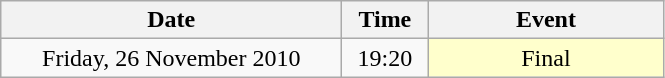<table class = "wikitable" style="text-align:center;">
<tr>
<th width=220>Date</th>
<th width=50>Time</th>
<th width=150>Event</th>
</tr>
<tr>
<td>Friday, 26 November 2010</td>
<td>19:20</td>
<td bgcolor=ffffcc>Final</td>
</tr>
</table>
